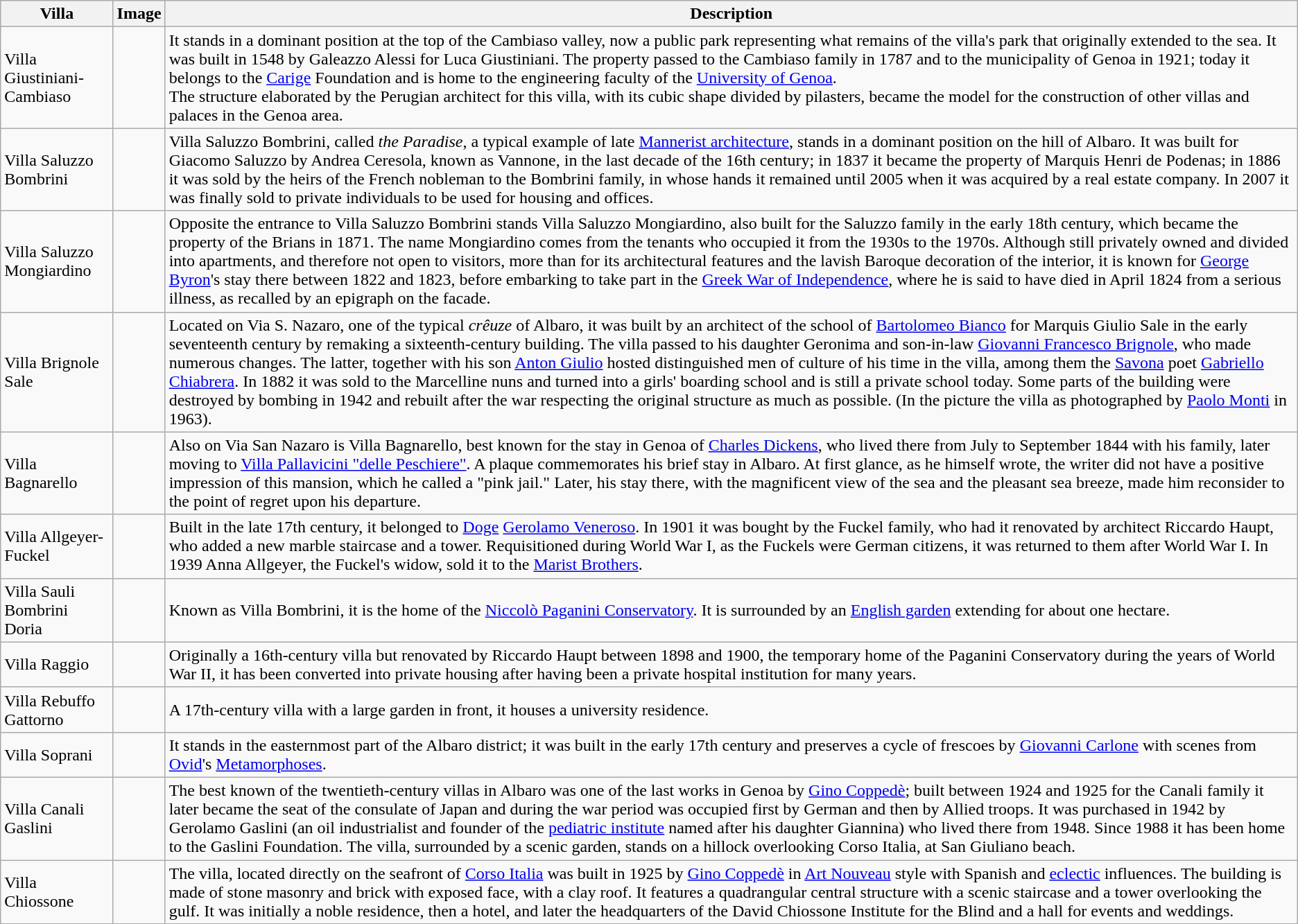<table class="wikitable sortable">
<tr>
<th>Villa</th>
<th>Image</th>
<th>Description</th>
</tr>
<tr>
<td>Villa Giustiniani-Cambiaso</td>
<td></td>
<td>It stands in a dominant position at the top of the Cambiaso valley, now a public park representing what remains of the villa's park that originally extended to the sea. It was built in 1548 by Galeazzo Alessi for Luca Giustiniani. The property passed to the Cambiaso family in 1787 and to the municipality of Genoa in 1921; today it belongs to the <a href='#'>Carige</a> Foundation and is home to the engineering faculty of the <a href='#'>University of Genoa</a>.<br>The structure elaborated by the Perugian architect for this villa, with its cubic shape divided by pilasters, became the model for the construction of other villas and palaces in the Genoa area.</td>
</tr>
<tr>
<td>Villa Saluzzo Bombrini</td>
<td></td>
<td>Villa Saluzzo Bombrini, called <em>the Paradise</em>, a typical example of late <a href='#'>Mannerist architecture</a>, stands in a dominant position on the hill of Albaro. It was built for Giacomo Saluzzo by Andrea Ceresola, known as Vannone, in the last decade of the 16th century; in 1837 it became the property of Marquis Henri de Podenas; in 1886 it was sold by the heirs of the French nobleman to the Bombrini family, in whose hands it remained until 2005 when it was acquired by a real estate company. In 2007 it was finally sold to private individuals to be used for housing and offices.</td>
</tr>
<tr>
<td>Villa Saluzzo Mongiardino</td>
<td></td>
<td>Opposite the entrance to Villa Saluzzo Bombrini stands Villa Saluzzo Mongiardino, also built for the Saluzzo family in the early 18th century, which became the property of the Brians in 1871. The name Mongiardino comes from the tenants who occupied it from the 1930s to the 1970s. Although still privately owned and divided into apartments, and therefore not open to visitors, more than for its architectural features and the lavish Baroque decoration of the interior, it is known for <a href='#'>George Byron</a>'s stay there between 1822 and 1823, before embarking to take part in the <a href='#'>Greek War of Independence</a>, where he is said to have died in April 1824 from a serious illness, as recalled by an epigraph on the facade.</td>
</tr>
<tr>
<td>Villa Brignole Sale</td>
<td></td>
<td>Located on Via S. Nazaro, one of the typical <em>crêuze</em> of Albaro, it was built by an architect of the school of <a href='#'>Bartolomeo Bianco</a> for Marquis Giulio Sale in the early seventeenth century by remaking a sixteenth-century building. The villa passed to his daughter Geronima and son-in-law <a href='#'>Giovanni Francesco Brignole</a>, who made numerous changes. The latter, together with his son <a href='#'>Anton Giulio</a> hosted distinguished men of culture of his time in the villa, among them the <a href='#'>Savona</a> poet <a href='#'>Gabriello Chiabrera</a>. In 1882 it was sold to the Marcelline nuns and turned into a girls' boarding school and is still a private school today. Some parts of the building were destroyed by bombing in 1942 and rebuilt after the war respecting the original structure as much as possible. (In the picture the villa as photographed by <a href='#'>Paolo Monti</a> in 1963).</td>
</tr>
<tr>
<td>Villa Bagnarello</td>
<td></td>
<td>Also on Via San Nazaro is Villa Bagnarello, best known for the stay in Genoa of <a href='#'>Charles Dickens</a>, who lived there from July to September 1844 with his family, later moving to <a href='#'>Villa Pallavicini "delle Peschiere"</a>. A plaque commemorates his brief stay in Albaro. At first glance, as he himself wrote, the writer did not have a positive impression of this mansion, which he called a "pink jail." Later, his stay there, with the magnificent view of the sea and the pleasant sea breeze, made him reconsider to the point of regret upon his departure.</td>
</tr>
<tr>
<td>Villa Allgeyer-Fuckel</td>
<td></td>
<td>Built in the late 17th century, it belonged to <a href='#'>Doge</a> <a href='#'>Gerolamo Veneroso</a>. In 1901 it was bought by the Fuckel family, who had it renovated by architect Riccardo Haupt, who added a new marble staircase and a tower. Requisitioned during World War I, as the Fuckels were German citizens, it was returned to them after World War I. In 1939 Anna Allgeyer, the Fuckel's widow, sold it to the <a href='#'>Marist Brothers</a>.</td>
</tr>
<tr>
<td>Villa Sauli Bombrini Doria</td>
<td></td>
<td>Known as Villa Bombrini, it is the home of the <a href='#'>Niccolò Paganini Conservatory</a>. It is surrounded by an <a href='#'>English garden</a> extending for about one hectare.</td>
</tr>
<tr>
<td>Villa Raggio</td>
<td></td>
<td>Originally a 16th-century villa but renovated by Riccardo Haupt between 1898 and 1900, the temporary home of the Paganini Conservatory during the years of World War II, it has been converted into private housing after having been a private hospital institution for many years.</td>
</tr>
<tr>
<td>Villa Rebuffo Gattorno</td>
<td></td>
<td>A 17th-century villa with a large garden in front, it houses a university residence.</td>
</tr>
<tr>
<td>Villa Soprani</td>
<td></td>
<td>It stands in the easternmost part of the Albaro district; it was built in the early 17th century and preserves a cycle of frescoes by <a href='#'>Giovanni Carlone</a> with scenes from <a href='#'>Ovid</a>'s <a href='#'>Metamorphoses</a>.</td>
</tr>
<tr>
<td>Villa Canali Gaslini</td>
<td></td>
<td>The best known of the twentieth-century villas in Albaro was one of the last works in Genoa by <a href='#'>Gino Coppedè</a>; built between 1924 and 1925 for the Canali family it later became the seat of the consulate of Japan and during the war period was occupied first by German and then by Allied troops. It was purchased in 1942 by Gerolamo Gaslini (an oil industrialist and founder of the <a href='#'>pediatric institute</a> named after his daughter Giannina) who lived there from 1948. Since 1988 it has been home to the Gaslini Foundation. The villa, surrounded by a scenic garden, stands on a hillock overlooking Corso Italia, at San Giuliano beach.</td>
</tr>
<tr>
<td>Villa Chiossone</td>
<td></td>
<td>The villa, located directly on the seafront of <a href='#'>Corso Italia</a> was built in 1925 by <a href='#'>Gino Coppedè</a> in <a href='#'>Art Nouveau</a> style with Spanish and <a href='#'>eclectic</a> influences. The building is made of stone masonry and brick with exposed face, with a clay roof. It features a quadrangular central structure with a scenic staircase and a tower overlooking the gulf. It was initially a noble residence, then a hotel, and later the headquarters of the David Chiossone Institute for the Blind and a hall for events and weddings.</td>
</tr>
</table>
